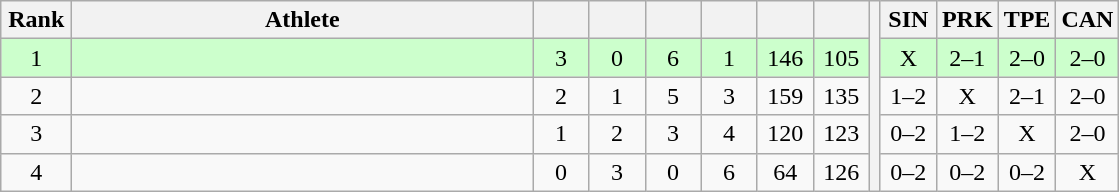<table class="wikitable" style="text-align:center">
<tr>
<th width=40>Rank</th>
<th width=300>Athlete</th>
<th width=30></th>
<th width=30></th>
<th width=30></th>
<th width=30></th>
<th width=30></th>
<th width=30></th>
<th rowspan=5></th>
<th width=30>SIN</th>
<th width=30>PRK</th>
<th width=30>TPE</th>
<th width=30>CAN</th>
</tr>
<tr style="background-color:#ccffcc;">
<td>1</td>
<td align=left></td>
<td>3</td>
<td>0</td>
<td>6</td>
<td>1</td>
<td>146</td>
<td>105</td>
<td>X</td>
<td>2–1</td>
<td>2–0</td>
<td>2–0</td>
</tr>
<tr>
<td>2</td>
<td align=left></td>
<td>2</td>
<td>1</td>
<td>5</td>
<td>3</td>
<td>159</td>
<td>135</td>
<td>1–2</td>
<td>X</td>
<td>2–1</td>
<td>2–0</td>
</tr>
<tr>
<td>3</td>
<td align=left></td>
<td>1</td>
<td>2</td>
<td>3</td>
<td>4</td>
<td>120</td>
<td>123</td>
<td>0–2</td>
<td>1–2</td>
<td>X</td>
<td>2–0</td>
</tr>
<tr>
<td>4</td>
<td align=left></td>
<td>0</td>
<td>3</td>
<td>0</td>
<td>6</td>
<td>64</td>
<td>126</td>
<td>0–2</td>
<td>0–2</td>
<td>0–2</td>
<td>X</td>
</tr>
</table>
